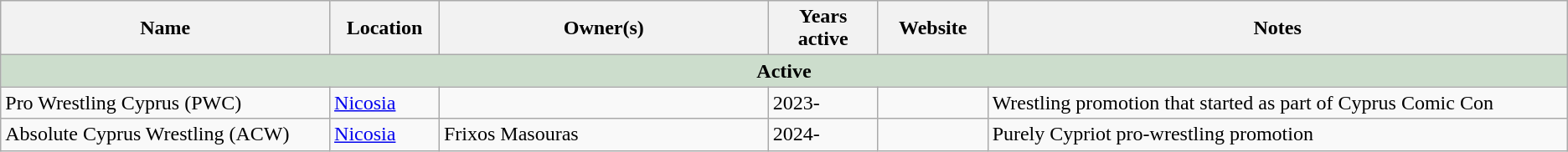<table class="wikitable sortable" style="text-align: left;">
<tr>
<th width="21%">Name</th>
<th width="7%">Location</th>
<th width="21%">Owner(s)</th>
<th width="7%">Years active</th>
<th width="7%">Website</th>
<th width="55%">Notes</th>
</tr>
<tr>
<td colspan="7" style="background: #ccddcc;" align="center"><strong>Active</strong></td>
</tr>
<tr>
<td>Pro Wrestling Cyprus (PWC)</td>
<td><a href='#'>Nicosia</a></td>
<td></td>
<td>2023-</td>
<td></td>
<td>Wrestling promotion that started as part of Cyprus Comic Con</td>
</tr>
<tr>
<td>Absolute Cyprus Wrestling (ACW)</td>
<td><a href='#'>Nicosia</a></td>
<td>Frixos Masouras</td>
<td>2024-</td>
<td></td>
<td>Purely Cypriot pro-wrestling promotion</td>
</tr>
</table>
